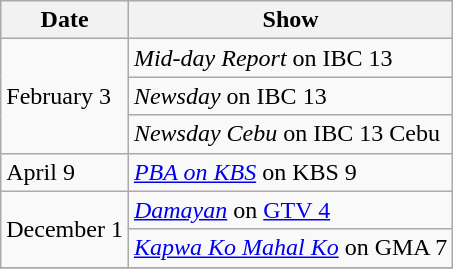<table class="wikitable">
<tr>
<th>Date</th>
<th>Show</th>
</tr>
<tr>
<td rowspan=3>February 3</td>
<td><em>Mid-day Report</em> on IBC 13</td>
</tr>
<tr>
<td><em>Newsday</em> on IBC 13</td>
</tr>
<tr>
<td><em>Newsday Cebu</em> on IBC 13 Cebu</td>
</tr>
<tr>
<td>April 9</td>
<td><em><a href='#'>PBA on KBS</a></em> on KBS 9</td>
</tr>
<tr>
<td rowspan=2>December 1</td>
<td><em><a href='#'>Damayan</a></em> on <a href='#'>GTV 4</a></td>
</tr>
<tr>
<td><em><a href='#'>Kapwa Ko Mahal Ko</a></em> on GMA 7</td>
</tr>
<tr>
</tr>
</table>
